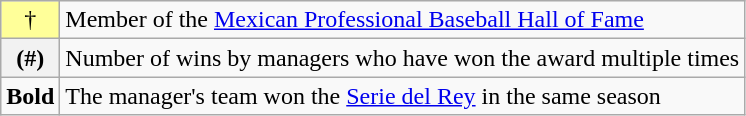<table class="wikitable">
<tr>
<td style="background-color:#FFFF99;" align=center>†</td>
<td>Member of the <a href='#'>Mexican Professional Baseball Hall of Fame</a></td>
</tr>
<tr>
<th>(#)</th>
<td>Number of wins by managers who have won the award multiple times</td>
</tr>
<tr>
<td><strong>Bold</strong></td>
<td>The manager's team won the <a href='#'>Serie del Rey</a> in the same season</td>
</tr>
</table>
